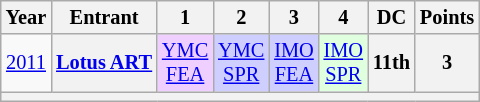<table class="wikitable" style="text-align:center; font-size:85%">
<tr>
<th>Year</th>
<th>Entrant</th>
<th>1</th>
<th>2</th>
<th>3</th>
<th>4</th>
<th>DC</th>
<th>Points</th>
</tr>
<tr>
<td><a href='#'>2011</a></td>
<th nowrap><a href='#'>Lotus ART</a></th>
<td style="background:#EFCFFF;"><a href='#'>YMC<br>FEA</a><br></td>
<td style="background:#CFCFFF;"><a href='#'>YMC<br>SPR</a><br></td>
<td style="background:#CFCFFF;"><a href='#'>IMO<br>FEA</a><br></td>
<td style="background:#dfffdf;"><a href='#'>IMO<br>SPR</a><br></td>
<th>11th</th>
<th>3</th>
</tr>
<tr>
<th colspan="8"></th>
</tr>
</table>
